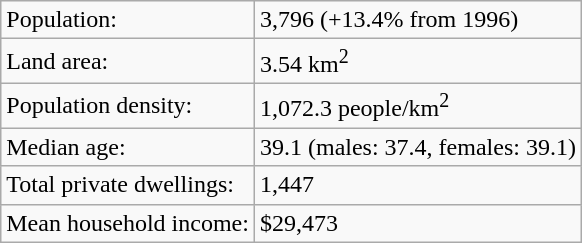<table class="wikitable" style="margin-left:2em">
<tr>
<td>Population:</td>
<td>3,796 (+13.4% from 1996)</td>
</tr>
<tr>
<td>Land area:</td>
<td>3.54 km<sup>2</sup></td>
</tr>
<tr>
<td>Population density:</td>
<td>1,072.3 people/km<sup>2</sup></td>
</tr>
<tr>
<td>Median age:</td>
<td>39.1 (males: 37.4, females: 39.1)</td>
</tr>
<tr>
<td>Total private dwellings:</td>
<td>1,447</td>
</tr>
<tr>
<td>Mean household income:</td>
<td>$29,473</td>
</tr>
</table>
